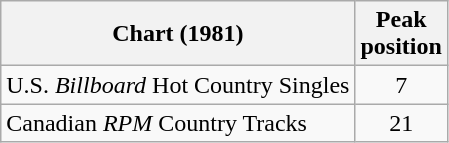<table class="wikitable sortable">
<tr>
<th>Chart (1981)</th>
<th>Peak<br>position</th>
</tr>
<tr>
<td align="left">U.S. <em>Billboard</em> Hot Country Singles</td>
<td align="center">7</td>
</tr>
<tr>
<td align="left">Canadian <em>RPM</em> Country Tracks</td>
<td align="center">21</td>
</tr>
</table>
